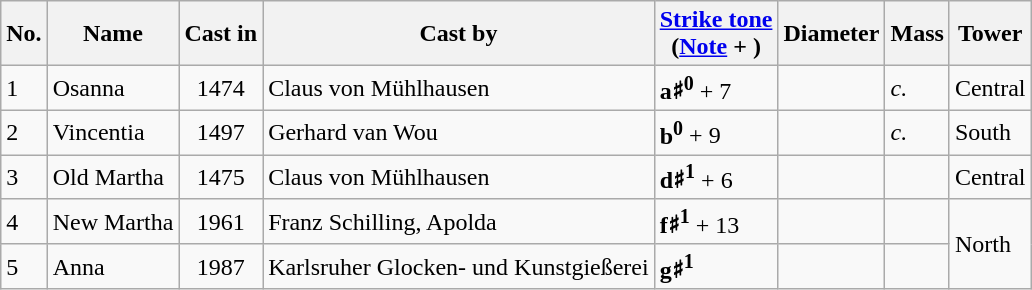<table class="wikitable">
<tr>
<th>No.</th>
<th>Name</th>
<th>Cast in</th>
<th>Cast by</th>
<th><a href='#'>Strike tone</a><br>(<a href='#'>Note</a> + )</th>
<th>Diameter</th>
<th>Mass</th>
<th>Tower</th>
</tr>
<tr>
<td>1</td>
<td>Osanna</td>
<td style="text-align:center;">1474</td>
<td>Claus von Mühlhausen</td>
<td><strong>a♯<sup>0</sup></strong> + 7</td>
<td></td>
<td><em>c.</em> </td>
<td>Central</td>
</tr>
<tr>
<td>2</td>
<td>Vincentia</td>
<td style="text-align:center;">1497</td>
<td>Gerhard van Wou</td>
<td><strong>b<sup>0</sup></strong> + 9</td>
<td></td>
<td><em>c.</em> </td>
<td>South</td>
</tr>
<tr>
<td>3</td>
<td>Old Martha</td>
<td style="text-align:center;">1475</td>
<td>Claus von Mühlhausen</td>
<td><strong>d♯<sup>1</sup></strong> + 6</td>
<td></td>
<td></td>
<td>Central</td>
</tr>
<tr>
<td>4</td>
<td>New Martha</td>
<td style="text-align:center;">1961</td>
<td>Franz Schilling, Apolda</td>
<td><strong>f♯<sup>1</sup></strong> + 13</td>
<td></td>
<td></td>
<td rowspan="2">North</td>
</tr>
<tr>
<td>5</td>
<td>Anna</td>
<td style="text-align:center;">1987</td>
<td>Karlsruher Glocken- und Kunstgießerei</td>
<td><strong>g♯<sup>1</sup></strong></td>
<td></td>
<td></td>
</tr>
</table>
